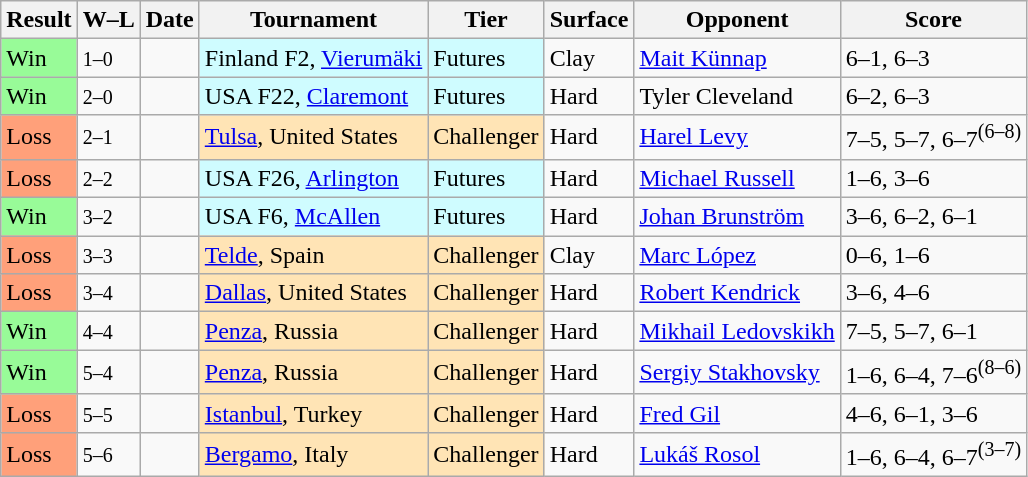<table class="sortable wikitable">
<tr>
<th>Result</th>
<th class="unsortable">W–L</th>
<th>Date</th>
<th>Tournament</th>
<th>Tier</th>
<th>Surface</th>
<th>Opponent</th>
<th class="unsortable">Score</th>
</tr>
<tr>
<td style="background:#98fb98;">Win</td>
<td><small>1–0</small></td>
<td></td>
<td style="background:#cffcff;">Finland F2, <a href='#'>Vierumäki</a></td>
<td style="background:#cffcff;">Futures</td>
<td>Clay</td>
<td> <a href='#'>Mait Künnap</a></td>
<td>6–1, 6–3</td>
</tr>
<tr>
<td style="background:#98fb98;">Win</td>
<td><small>2–0</small></td>
<td></td>
<td style="background:#cffcff;">USA F22, <a href='#'>Claremont</a></td>
<td style="background:#cffcff;">Futures</td>
<td>Hard</td>
<td> Tyler Cleveland</td>
<td>6–2, 6–3</td>
</tr>
<tr>
<td style="background:#ffa07a;">Loss</td>
<td><small>2–1</small></td>
<td></td>
<td style="background:moccasin;"><a href='#'>Tulsa</a>, United States</td>
<td style="background:moccasin;">Challenger</td>
<td>Hard</td>
<td> <a href='#'>Harel Levy</a></td>
<td>7–5, 5–7, 6–7<sup>(6–8)</sup></td>
</tr>
<tr>
<td style="background:#ffa07a;">Loss</td>
<td><small>2–2</small></td>
<td></td>
<td style="background:#cffcff;">USA F26, <a href='#'>Arlington</a></td>
<td style="background:#cffcff;">Futures</td>
<td>Hard</td>
<td> <a href='#'>Michael Russell</a></td>
<td>1–6, 3–6</td>
</tr>
<tr>
<td style="background:#98fb98;">Win</td>
<td><small>3–2</small></td>
<td></td>
<td style="background:#cffcff;">USA F6, <a href='#'>McAllen</a></td>
<td style="background:#cffcff;">Futures</td>
<td>Hard</td>
<td> <a href='#'>Johan Brunström</a></td>
<td>3–6, 6–2, 6–1</td>
</tr>
<tr>
<td style="background:#ffa07a;">Loss</td>
<td><small>3–3</small></td>
<td></td>
<td style="background:moccasin;"><a href='#'>Telde</a>, Spain</td>
<td style="background:moccasin;">Challenger</td>
<td>Clay</td>
<td> <a href='#'>Marc López</a></td>
<td>0–6, 1–6</td>
</tr>
<tr>
<td style="background:#ffa07a;">Loss</td>
<td><small>3–4</small></td>
<td></td>
<td style="background:moccasin;"><a href='#'>Dallas</a>, United States</td>
<td style="background:moccasin;">Challenger</td>
<td>Hard</td>
<td> <a href='#'>Robert Kendrick</a></td>
<td>3–6, 4–6</td>
</tr>
<tr>
<td style="background:#98fb98;">Win</td>
<td><small>4–4</small></td>
<td></td>
<td style="background:moccasin;"><a href='#'>Penza</a>, Russia</td>
<td style="background:moccasin;">Challenger</td>
<td>Hard</td>
<td> <a href='#'>Mikhail Ledovskikh</a></td>
<td>7–5, 5–7, 6–1</td>
</tr>
<tr>
<td style="background:#98fb98;">Win</td>
<td><small>5–4</small></td>
<td></td>
<td style="background:moccasin;"><a href='#'>Penza</a>, Russia</td>
<td style="background:moccasin;">Challenger</td>
<td>Hard</td>
<td> <a href='#'>Sergiy Stakhovsky</a></td>
<td>1–6, 6–4, 7–6<sup>(8–6)</sup></td>
</tr>
<tr>
<td style="background:#ffa07a;">Loss</td>
<td><small>5–5</small></td>
<td></td>
<td style="background:moccasin;"><a href='#'>Istanbul</a>, Turkey</td>
<td style="background:moccasin;">Challenger</td>
<td>Hard</td>
<td> <a href='#'>Fred Gil</a></td>
<td>4–6, 6–1, 3–6</td>
</tr>
<tr>
<td style="background:#ffa07a;">Loss</td>
<td><small>5–6</small></td>
<td></td>
<td style="background:moccasin;"><a href='#'>Bergamo</a>, Italy</td>
<td style="background:moccasin;">Challenger</td>
<td>Hard</td>
<td> <a href='#'>Lukáš Rosol</a></td>
<td>1–6, 6–4, 6–7<sup>(3–7)</sup></td>
</tr>
</table>
